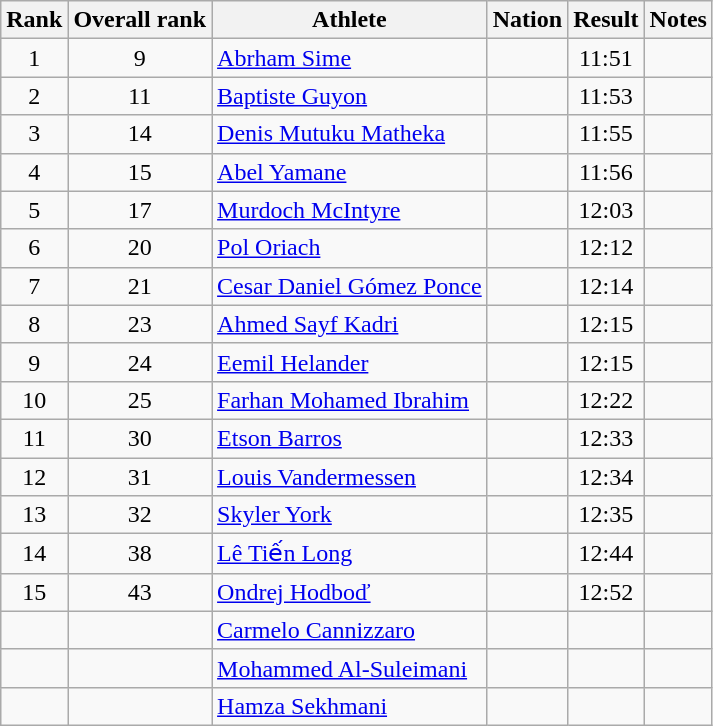<table class="wikitable sortable" style="text-align:center">
<tr>
<th>Rank</th>
<th>Overall rank</th>
<th>Athlete</th>
<th>Nation</th>
<th>Result</th>
<th>Notes</th>
</tr>
<tr>
<td>1</td>
<td>9</td>
<td align=left><a href='#'>Abrham Sime</a></td>
<td align=left></td>
<td>11:51</td>
<td></td>
</tr>
<tr>
<td>2</td>
<td>11</td>
<td align=left><a href='#'>Baptiste Guyon</a></td>
<td align=left></td>
<td>11:53</td>
<td></td>
</tr>
<tr>
<td>3</td>
<td>14</td>
<td align=left><a href='#'>Denis Mutuku Matheka</a></td>
<td align=left></td>
<td>11:55</td>
<td></td>
</tr>
<tr>
<td>4</td>
<td>15</td>
<td align=left><a href='#'>Abel Yamane</a></td>
<td align=left></td>
<td>11:56</td>
<td></td>
</tr>
<tr>
<td>5</td>
<td>17</td>
<td align=left><a href='#'>Murdoch McIntyre</a></td>
<td align=left></td>
<td>12:03</td>
<td></td>
</tr>
<tr>
<td>6</td>
<td>20</td>
<td align=left><a href='#'>Pol Oriach</a></td>
<td align=left></td>
<td>12:12</td>
<td></td>
</tr>
<tr>
<td>7</td>
<td>21</td>
<td align=left><a href='#'>Cesar Daniel Gómez Ponce</a></td>
<td align=left></td>
<td>12:14</td>
<td></td>
</tr>
<tr>
<td>8</td>
<td>23</td>
<td align=left><a href='#'>Ahmed Sayf Kadri</a></td>
<td align=left></td>
<td>12:15</td>
<td></td>
</tr>
<tr>
<td>9</td>
<td>24</td>
<td align=left><a href='#'>Eemil Helander</a></td>
<td align=left></td>
<td>12:15</td>
<td></td>
</tr>
<tr>
<td>10</td>
<td>25</td>
<td align=left><a href='#'>Farhan Mohamed Ibrahim</a></td>
<td align=left></td>
<td>12:22</td>
<td></td>
</tr>
<tr>
<td>11</td>
<td>30</td>
<td align=left><a href='#'>Etson Barros</a></td>
<td align=left></td>
<td>12:33</td>
<td></td>
</tr>
<tr>
<td>12</td>
<td>31</td>
<td align=left><a href='#'>Louis Vandermessen</a></td>
<td align=left></td>
<td>12:34</td>
<td></td>
</tr>
<tr>
<td>13</td>
<td>32</td>
<td align=left><a href='#'>Skyler York</a></td>
<td align=left></td>
<td>12:35</td>
<td></td>
</tr>
<tr>
<td>14</td>
<td>38</td>
<td align=left><a href='#'>Lê Tiến Long</a></td>
<td align=left></td>
<td>12:44</td>
<td></td>
</tr>
<tr>
<td>15</td>
<td>43</td>
<td align=left><a href='#'>Ondrej Hodboď</a></td>
<td align=left></td>
<td>12:52</td>
<td></td>
</tr>
<tr>
<td></td>
<td></td>
<td align=left><a href='#'>Carmelo Cannizzaro</a></td>
<td align=left></td>
<td></td>
<td></td>
</tr>
<tr>
<td></td>
<td></td>
<td align=left><a href='#'>Mohammed Al-Suleimani</a></td>
<td align=left></td>
<td></td>
<td></td>
</tr>
<tr>
<td></td>
<td></td>
<td align=left><a href='#'>Hamza Sekhmani</a></td>
<td align=left></td>
<td></td>
<td></td>
</tr>
</table>
